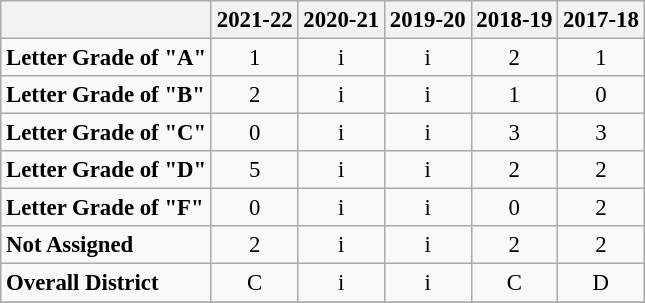<table class="wikitable" style="font-size: 95%;">
<tr>
<th></th>
<th>2021-22</th>
<th>2020-21</th>
<th>2019-20</th>
<th>2018-19</th>
<th>2017-18</th>
</tr>
<tr>
<td><strong>Letter Grade of "A"</strong></td>
<td align="center">1</td>
<td align="center">i</td>
<td align="center">i</td>
<td align="center">2</td>
<td align="center">1</td>
</tr>
<tr>
<td><strong>Letter Grade of "B"</strong></td>
<td align="center">2</td>
<td align="center">i</td>
<td align="center">i</td>
<td align="center">1</td>
<td align="center">0</td>
</tr>
<tr>
<td><strong>Letter Grade of "C"</strong></td>
<td align="center">0</td>
<td align="center">i</td>
<td align="center">i</td>
<td align="center">3</td>
<td align="center">3</td>
</tr>
<tr>
<td><strong>Letter Grade of "D"</strong></td>
<td align="center">5</td>
<td align="center">i</td>
<td align="center">i</td>
<td align="center">2</td>
<td align="center">2</td>
</tr>
<tr>
<td><strong>Letter Grade of "F"</strong></td>
<td align="center">0</td>
<td align="center">i</td>
<td align="center">i</td>
<td align="center">0</td>
<td align="center">2</td>
</tr>
<tr>
<td><strong>Not Assigned</strong></td>
<td align="center">2</td>
<td align="center">i</td>
<td align="center">i</td>
<td align="center">2</td>
<td align="center">2</td>
</tr>
<tr>
<td><strong>Overall District</strong></td>
<td align="center">C</td>
<td align="center">i</td>
<td align="center">i</td>
<td align="center">C</td>
<td align="center">D</td>
</tr>
<tr>
</tr>
</table>
